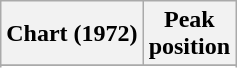<table class="wikitable sortable plainrowheaders" style="text-align:center">
<tr>
<th scope="col">Chart (1972)</th>
<th scope="col">Peak<br>position</th>
</tr>
<tr>
</tr>
<tr>
</tr>
</table>
